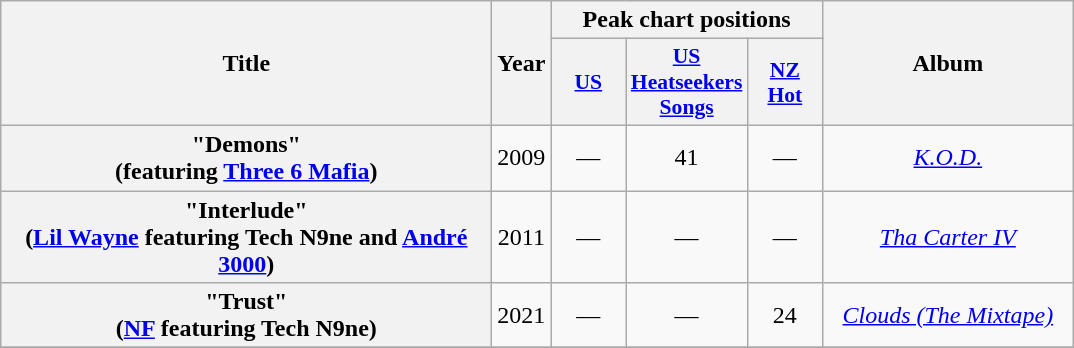<table class="wikitable plainrowheaders" style="text-align:center;">
<tr>
<th scope="col" rowspan="2" style="width:20em;">Title</th>
<th scope="col" rowspan="2" style="width:1em;">Year</th>
<th scope="col" colspan="3">Peak chart positions</th>
<th scope="col" rowspan="2" style="width:10em;">Album</th>
</tr>
<tr>
<th scope="col" style="width:3em;font-size:90%;"><a href='#'>US</a><br></th>
<th scope="col" style="width:3em;font-size:90%;"><a href='#'>US Heatseekers Songs</a><br></th>
<th scope="col" style="width:3em;font-size:90%;"><a href='#'>NZ<br>Hot</a><br></th>
</tr>
<tr>
<th scope="row">"Demons"<br><span>(featuring <a href='#'>Three 6 Mafia</a>)</span></th>
<td>2009</td>
<td>—</td>
<td>41</td>
<td>—</td>
<td><em><a href='#'>K.O.D.</a></em></td>
</tr>
<tr>
<th scope="row">"Interlude"<br><span>(<a href='#'>Lil Wayne</a> featuring Tech N9ne and <a href='#'>André 3000</a>)</span></th>
<td>2011</td>
<td>—</td>
<td>—</td>
<td>—</td>
<td><em><a href='#'>Tha Carter IV</a></em></td>
</tr>
<tr>
<th scope="row">"Trust"<br><span>(<a href='#'>NF</a> featuring Tech N9ne)</span></th>
<td>2021</td>
<td>—</td>
<td>—</td>
<td>24</td>
<td><em><a href='#'>Clouds (The Mixtape)</a></em></td>
</tr>
<tr>
</tr>
</table>
